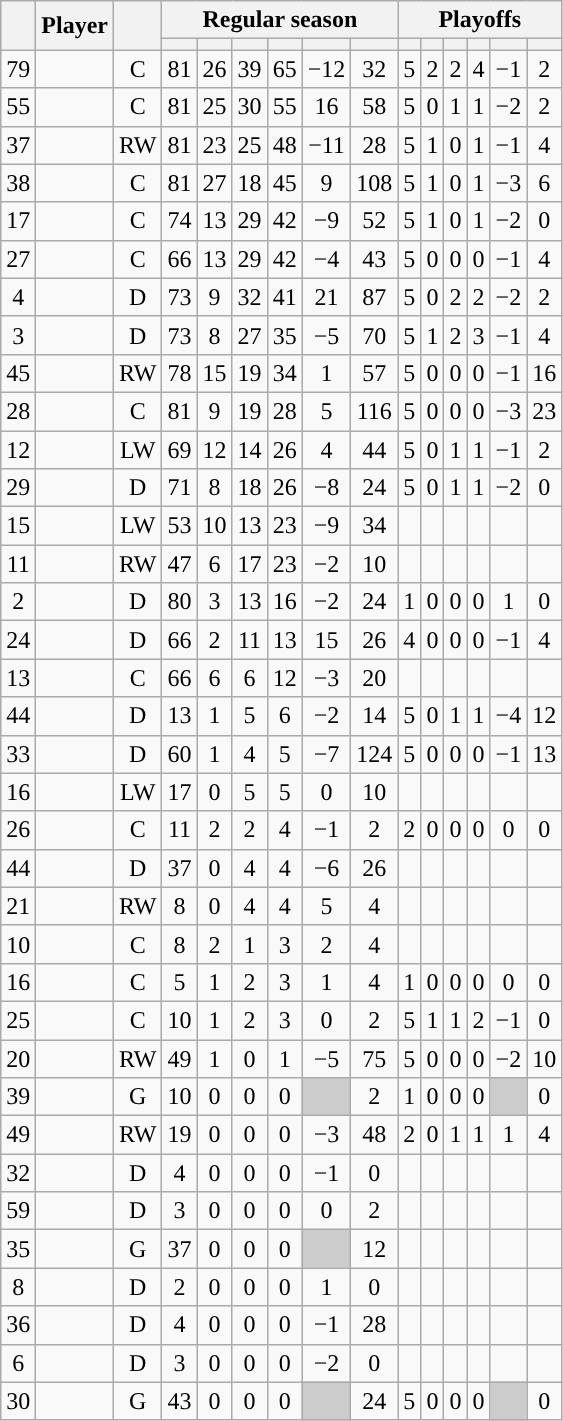<table class="wikitable sortable plainrowheaders" style="text-align:center;">
<tr>
<th scope="col" data-sort-type="number" rowspan="2"></th>
<th scope="col" rowspan="2">Player</th>
<th scope="col" rowspan="2"></th>
<th scope=colgroup colspan=6>Regular season</th>
<th scope=colgroup colspan=6>Playoffs</th>
</tr>
<tr>
<th scope="col" data-sort-type="number"></th>
<th scope="col" data-sort-type="number"></th>
<th scope="col" data-sort-type="number"></th>
<th scope="col" data-sort-type="number"></th>
<th scope="col" data-sort-type="number"></th>
<th scope="col" data-sort-type="number"></th>
<th scope="col" data-sort-type="number"></th>
<th scope="col" data-sort-type="number"></th>
<th scope="col" data-sort-type="number"></th>
<th scope="col" data-sort-type="number"></th>
<th scope="col" data-sort-type="number"></th>
<th scope="col" data-sort-type="number"></th>
</tr>
<tr>
<td scope="row">79</td>
<td align="left"></td>
<td>C</td>
<td>81</td>
<td>26</td>
<td>39</td>
<td>65</td>
<td>−12</td>
<td>32</td>
<td>5</td>
<td>2</td>
<td>2</td>
<td>4</td>
<td>−1</td>
<td>2</td>
</tr>
<tr>
<td scope="row">55</td>
<td align="left"></td>
<td>C</td>
<td>81</td>
<td>25</td>
<td>30</td>
<td>55</td>
<td>16</td>
<td>58</td>
<td>5</td>
<td>0</td>
<td>1</td>
<td>1</td>
<td>−2</td>
<td>2</td>
</tr>
<tr>
<td scope="row">37</td>
<td align="left"></td>
<td>RW</td>
<td>81</td>
<td>23</td>
<td>25</td>
<td>48</td>
<td>−11</td>
<td>28</td>
<td>5</td>
<td>1</td>
<td>0</td>
<td>1</td>
<td>−1</td>
<td>4</td>
</tr>
<tr>
<td scope="row">38</td>
<td align="left"></td>
<td>C</td>
<td>81</td>
<td>27</td>
<td>18</td>
<td>45</td>
<td>9</td>
<td>108</td>
<td>5</td>
<td>1</td>
<td>0</td>
<td>1</td>
<td>−3</td>
<td>6</td>
</tr>
<tr>
<td scope="row">17</td>
<td align="left"></td>
<td>C</td>
<td>74</td>
<td>13</td>
<td>29</td>
<td>42</td>
<td>−9</td>
<td>52</td>
<td>5</td>
<td>1</td>
<td>0</td>
<td>1</td>
<td>−2</td>
<td>0</td>
</tr>
<tr>
<td scope="row">27</td>
<td align="left"></td>
<td>C</td>
<td>66</td>
<td>13</td>
<td>29</td>
<td>42</td>
<td>−4</td>
<td>43</td>
<td>5</td>
<td>0</td>
<td>0</td>
<td>0</td>
<td>−1</td>
<td>4</td>
</tr>
<tr>
<td scope="row">4</td>
<td align="left"></td>
<td>D</td>
<td>73</td>
<td>9</td>
<td>32</td>
<td>41</td>
<td>21</td>
<td>87</td>
<td>5</td>
<td>0</td>
<td>2</td>
<td>2</td>
<td>−2</td>
<td>2</td>
</tr>
<tr>
<td scope="row">3</td>
<td align="left"></td>
<td>D</td>
<td>73</td>
<td>8</td>
<td>27</td>
<td>35</td>
<td>−5</td>
<td>70</td>
<td>5</td>
<td>1</td>
<td>2</td>
<td>3</td>
<td>−1</td>
<td>4</td>
</tr>
<tr>
<td scope="row">45</td>
<td align="left"></td>
<td>RW</td>
<td>78</td>
<td>15</td>
<td>19</td>
<td>34</td>
<td>1</td>
<td>57</td>
<td>5</td>
<td>0</td>
<td>0</td>
<td>0</td>
<td>−1</td>
<td>16</td>
</tr>
<tr>
<td scope="row">28</td>
<td align="left"></td>
<td>C</td>
<td>81</td>
<td>9</td>
<td>19</td>
<td>28</td>
<td>5</td>
<td>116</td>
<td>5</td>
<td>0</td>
<td>0</td>
<td>0</td>
<td>−3</td>
<td>23</td>
</tr>
<tr>
<td scope="row">12</td>
<td align="left"></td>
<td>LW</td>
<td>69</td>
<td>12</td>
<td>14</td>
<td>26</td>
<td>4</td>
<td>44</td>
<td>5</td>
<td>0</td>
<td>1</td>
<td>1</td>
<td>−1</td>
<td>2</td>
</tr>
<tr>
<td scope="row">29</td>
<td align="left"></td>
<td>D</td>
<td>71</td>
<td>8</td>
<td>18</td>
<td>26</td>
<td>−8</td>
<td>24</td>
<td>5</td>
<td>0</td>
<td>1</td>
<td>1</td>
<td>−2</td>
<td>0</td>
</tr>
<tr>
<td scope="row">15</td>
<td align="left"></td>
<td>LW</td>
<td>53</td>
<td>10</td>
<td>13</td>
<td>23</td>
<td>−9</td>
<td>34</td>
<td></td>
<td></td>
<td></td>
<td></td>
<td></td>
<td></td>
</tr>
<tr>
<td scope="row">11</td>
<td align="left"></td>
<td>RW</td>
<td>47</td>
<td>6</td>
<td>17</td>
<td>23</td>
<td>−2</td>
<td>10</td>
<td></td>
<td></td>
<td></td>
<td></td>
<td></td>
<td></td>
</tr>
<tr>
<td scope="row">2</td>
<td align="left"></td>
<td>D</td>
<td>80</td>
<td>3</td>
<td>13</td>
<td>16</td>
<td>−2</td>
<td>24</td>
<td>1</td>
<td>0</td>
<td>0</td>
<td>0</td>
<td>1</td>
<td>0</td>
</tr>
<tr>
<td scope="row">24</td>
<td align="left"></td>
<td>D</td>
<td>66</td>
<td>2</td>
<td>11</td>
<td>13</td>
<td>15</td>
<td>26</td>
<td>4</td>
<td>0</td>
<td>0</td>
<td>0</td>
<td>−1</td>
<td>4</td>
</tr>
<tr>
<td scope="row">13</td>
<td align="left"></td>
<td>C</td>
<td>66</td>
<td>6</td>
<td>6</td>
<td>12</td>
<td>−3</td>
<td>20</td>
<td></td>
<td></td>
<td></td>
<td></td>
<td></td>
<td></td>
</tr>
<tr>
<td scope="row">44</td>
<td align="left"></td>
<td>D</td>
<td>13</td>
<td>1</td>
<td>5</td>
<td>6</td>
<td>−2</td>
<td>14</td>
<td>5</td>
<td>0</td>
<td>1</td>
<td>1</td>
<td>−4</td>
<td>12</td>
</tr>
<tr>
<td scope="row">33</td>
<td align="left"></td>
<td>D</td>
<td>60</td>
<td>1</td>
<td>4</td>
<td>5</td>
<td>−7</td>
<td>124</td>
<td>5</td>
<td>0</td>
<td>0</td>
<td>0</td>
<td>−1</td>
<td>13</td>
</tr>
<tr>
<td scope="row">16</td>
<td align="left"></td>
<td>LW</td>
<td>17</td>
<td>0</td>
<td>5</td>
<td>5</td>
<td>0</td>
<td>10</td>
<td></td>
<td></td>
<td></td>
<td></td>
<td></td>
<td></td>
</tr>
<tr>
<td scope="row">26</td>
<td align="left"></td>
<td>C</td>
<td>11</td>
<td>2</td>
<td>2</td>
<td>4</td>
<td>−1</td>
<td>2</td>
<td>2</td>
<td>0</td>
<td>0</td>
<td>0</td>
<td>0</td>
<td>0</td>
</tr>
<tr>
<td scope="row">44</td>
<td align="left"></td>
<td>D</td>
<td>37</td>
<td>0</td>
<td>4</td>
<td>4</td>
<td>−6</td>
<td>26</td>
<td></td>
<td></td>
<td></td>
<td></td>
<td></td>
<td></td>
</tr>
<tr>
<td scope="row">21</td>
<td align="left"></td>
<td>RW</td>
<td>8</td>
<td>0</td>
<td>4</td>
<td>4</td>
<td>5</td>
<td>4</td>
<td></td>
<td></td>
<td></td>
<td></td>
<td></td>
<td></td>
</tr>
<tr>
<td scope="row">10</td>
<td align="left"></td>
<td>C</td>
<td>8</td>
<td>2</td>
<td>1</td>
<td>3</td>
<td>2</td>
<td>4</td>
<td></td>
<td></td>
<td></td>
<td></td>
<td></td>
<td></td>
</tr>
<tr>
<td scope="row">16</td>
<td align="left"></td>
<td>C</td>
<td>5</td>
<td>1</td>
<td>2</td>
<td>3</td>
<td>1</td>
<td>4</td>
<td>1</td>
<td>0</td>
<td>0</td>
<td>0</td>
<td>0</td>
<td>0</td>
</tr>
<tr>
<td scope="row">25</td>
<td align="left"></td>
<td>C</td>
<td>10</td>
<td>1</td>
<td>2</td>
<td>3</td>
<td>0</td>
<td>2</td>
<td>5</td>
<td>1</td>
<td>1</td>
<td>2</td>
<td>−1</td>
<td>0</td>
</tr>
<tr>
<td scope="row">20</td>
<td align="left"></td>
<td>RW</td>
<td>49</td>
<td>1</td>
<td>0</td>
<td>1</td>
<td>−5</td>
<td>75</td>
<td>5</td>
<td>0</td>
<td>0</td>
<td>0</td>
<td>−2</td>
<td>10</td>
</tr>
<tr>
<td scope="row">39</td>
<td align="left"></td>
<td>G</td>
<td>10</td>
<td>0</td>
<td>0</td>
<td>0</td>
<td style="background:#ccc"></td>
<td>2</td>
<td>1</td>
<td>0</td>
<td>0</td>
<td>0</td>
<td style="background:#ccc"></td>
<td>0</td>
</tr>
<tr>
<td scope="row">49</td>
<td align="left"></td>
<td>RW</td>
<td>19</td>
<td>0</td>
<td>0</td>
<td>0</td>
<td>−3</td>
<td>48</td>
<td>2</td>
<td>0</td>
<td>1</td>
<td>1</td>
<td>1</td>
<td>4</td>
</tr>
<tr>
<td scope="row">32</td>
<td align="left"></td>
<td>D</td>
<td>4</td>
<td>0</td>
<td>0</td>
<td>0</td>
<td>−1</td>
<td>0</td>
<td></td>
<td></td>
<td></td>
<td></td>
<td></td>
<td></td>
</tr>
<tr>
<td scope="row">59</td>
<td align="left"></td>
<td>D</td>
<td>3</td>
<td>0</td>
<td>0</td>
<td>0</td>
<td>0</td>
<td>2</td>
<td></td>
<td></td>
<td></td>
<td></td>
<td></td>
<td></td>
</tr>
<tr>
<td scope="row">35</td>
<td align="left"></td>
<td>G</td>
<td>37</td>
<td>0</td>
<td>0</td>
<td>0</td>
<td style="background:#ccc"></td>
<td>12</td>
<td></td>
<td></td>
<td></td>
<td></td>
<td></td>
<td></td>
</tr>
<tr>
<td scope="row">8</td>
<td align="left"></td>
<td>D</td>
<td>2</td>
<td>0</td>
<td>0</td>
<td>0</td>
<td>1</td>
<td>0</td>
<td></td>
<td></td>
<td></td>
<td></td>
<td></td>
<td></td>
</tr>
<tr>
<td scope="row">36</td>
<td align="left"></td>
<td>D</td>
<td>4</td>
<td>0</td>
<td>0</td>
<td>0</td>
<td>−1</td>
<td>28</td>
<td></td>
<td></td>
<td></td>
<td></td>
<td></td>
<td></td>
</tr>
<tr>
<td scope="row">6</td>
<td align="left"></td>
<td>D</td>
<td>3</td>
<td>0</td>
<td>0</td>
<td>0</td>
<td>−2</td>
<td>0</td>
<td></td>
<td></td>
<td></td>
<td></td>
<td></td>
<td></td>
</tr>
<tr>
<td scope="row">30</td>
<td align="left"></td>
<td>G</td>
<td>43</td>
<td>0</td>
<td>0</td>
<td>0</td>
<td style="background:#ccc"></td>
<td>24</td>
<td>5</td>
<td>0</td>
<td>0</td>
<td>0</td>
<td style="background:#ccc"></td>
<td>0</td>
</tr>
</table>
